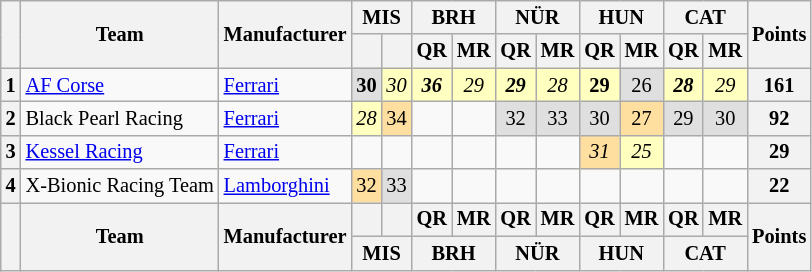<table class="wikitable" style="font-size: 85%; text-align:center;">
<tr>
<th rowspan=2></th>
<th rowspan=2>Team</th>
<th rowspan=2>Manufacturer</th>
<th colspan=2>MIS<br></th>
<th colspan=2>BRH<br></th>
<th colspan=2>NÜR<br></th>
<th colspan=2>HUN<br></th>
<th colspan=2>CAT<br></th>
<th rowspan=2>Points</th>
</tr>
<tr>
<th></th>
<th></th>
<th>QR</th>
<th>MR</th>
<th>QR</th>
<th>MR</th>
<th>QR</th>
<th>MR</th>
<th>QR</th>
<th>MR</th>
</tr>
<tr>
<th>1</th>
<td align=left> <a href='#'>AF Corse</a></td>
<td align=left><a href='#'>Ferrari</a></td>
<td style="background:#DFDFDF;"><strong>30</strong></td>
<td style="background:#FFFFBF;"><em>30</em></td>
<td style="background:#FFFFBF;"><strong><em>36</em></strong></td>
<td style="background:#FFFFBF;"><em>29</em></td>
<td style="background:#FFFFBF;"><strong><em>29</em></strong></td>
<td style="background:#FFFFBF;"><em>28</em></td>
<td style="background:#FFFFBF;"><strong>29</strong></td>
<td style="background:#DFDFDF;">26</td>
<td style="background:#FFFFBF;"><strong><em>28</em></strong></td>
<td style="background:#FFFFBF;"><em>29</em></td>
<th>161</th>
</tr>
<tr>
<th>2</th>
<td align=left> Black Pearl Racing</td>
<td align=left><a href='#'>Ferrari</a></td>
<td style="background:#FFFFBF;"><em>28</em></td>
<td style="background:#FFDF9F;">34</td>
<td></td>
<td></td>
<td style="background:#DFDFDF;">32</td>
<td style="background:#DFDFDF;">33</td>
<td style="background:#DFDFDF;">30</td>
<td style="background:#FFDF9F;">27</td>
<td style="background:#DFDFDF;">29</td>
<td style="background:#DFDFDF;">30</td>
<th>92</th>
</tr>
<tr>
<th>3</th>
<td align=left> <a href='#'>Kessel Racing</a></td>
<td align=left><a href='#'>Ferrari</a></td>
<td></td>
<td></td>
<td></td>
<td></td>
<td></td>
<td></td>
<td style="background:#FFDF9F;"><em>31</em></td>
<td style="background:#FFFFBF;"><em>25</em></td>
<td></td>
<td></td>
<th>29</th>
</tr>
<tr>
<th>4</th>
<td align=left> X-Bionic Racing Team</td>
<td align=left><a href='#'>Lamborghini</a></td>
<td style="background:#FFDF9F;">32</td>
<td style="background:#DFDFDF;">33</td>
<td></td>
<td></td>
<td></td>
<td></td>
<td></td>
<td></td>
<td></td>
<td></td>
<th>22</th>
</tr>
<tr valign="top">
<th valign=middle rowspan=2></th>
<th valign=middle rowspan=2>Team</th>
<th valign=middle rowspan=2>Manufacturer</th>
<th></th>
<th></th>
<th>QR</th>
<th>MR</th>
<th>QR</th>
<th>MR</th>
<th>QR</th>
<th>MR</th>
<th>QR</th>
<th>MR</th>
<th valign=middle rowspan=2>Points</th>
</tr>
<tr>
<th colspan=2>MIS<br></th>
<th colspan=2>BRH<br></th>
<th colspan=2>NÜR<br></th>
<th colspan=2>HUN<br></th>
<th colspan=2>CAT<br></th>
</tr>
</table>
